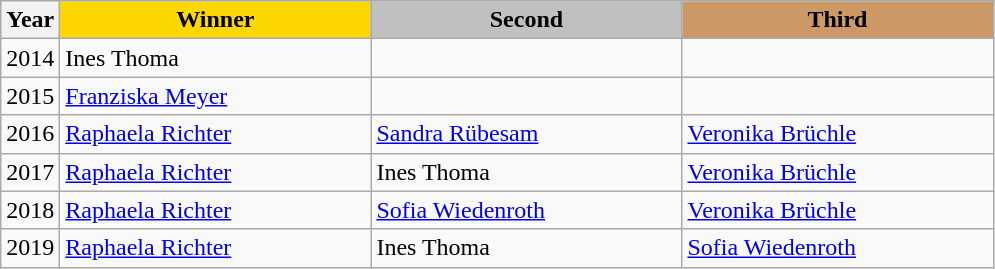<table class="wikitable sortable">
<tr>
<th>Year</th>
<th scope=col colspan=1 style="width:200px; background: gold;">Winner</th>
<th scope=col colspan=1 style="width:200px; background: silver;">Second</th>
<th scope=col colspan=1 style="width:200px; background: #cc9966;">Third</th>
</tr>
<tr>
<td>2014</td>
<td>Ines Thoma</td>
<td></td>
<td></td>
</tr>
<tr>
<td>2015</td>
<td><a href='#'>Franziska Meyer</a></td>
<td></td>
<td></td>
</tr>
<tr>
<td>2016</td>
<td><a href='#'>Raphaela Richter</a></td>
<td><a href='#'>Sandra Rübesam</a></td>
<td><a href='#'>Veronika Brüchle</a></td>
</tr>
<tr>
<td>2017</td>
<td><a href='#'>Raphaela Richter</a></td>
<td>Ines Thoma</td>
<td><a href='#'>Veronika Brüchle</a></td>
</tr>
<tr>
<td>2018</td>
<td><a href='#'>Raphaela Richter</a></td>
<td><a href='#'>Sofia Wiedenroth</a></td>
<td><a href='#'>Veronika Brüchle</a></td>
</tr>
<tr>
<td>2019</td>
<td><a href='#'>Raphaela Richter</a></td>
<td>Ines Thoma</td>
<td><a href='#'>Sofia Wiedenroth</a></td>
</tr>
</table>
